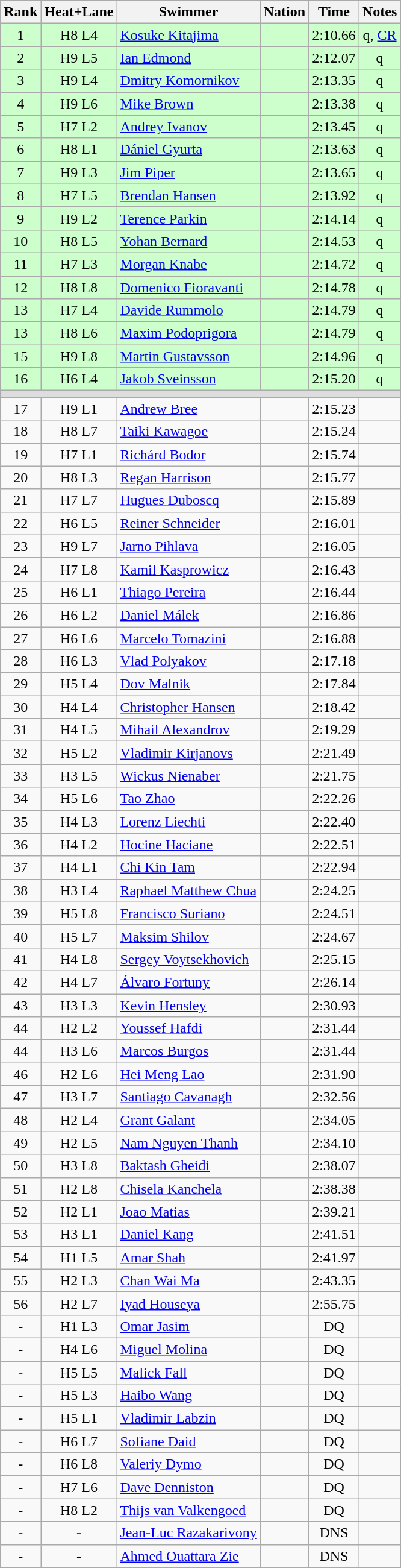<table class="wikitable sortable" style="text-align:center">
<tr>
<th>Rank</th>
<th>Heat+Lane</th>
<th>Swimmer</th>
<th>Nation</th>
<th>Time</th>
<th>Notes</th>
</tr>
<tr bgcolor=ccffcc>
<td>1</td>
<td>H8 L4</td>
<td align=left><a href='#'>Kosuke Kitajima</a></td>
<td align=left></td>
<td>2:10.66</td>
<td>q, <a href='#'>CR</a></td>
</tr>
<tr bgcolor=ccffcc>
<td>2</td>
<td>H9 L5</td>
<td align=left><a href='#'>Ian Edmond</a></td>
<td align=left></td>
<td>2:12.07</td>
<td>q</td>
</tr>
<tr bgcolor=ccffcc>
<td>3</td>
<td>H9 L4</td>
<td align=left><a href='#'>Dmitry Komornikov</a></td>
<td align=left></td>
<td>2:13.35</td>
<td>q</td>
</tr>
<tr bgcolor=ccffcc>
<td>4</td>
<td>H9 L6</td>
<td align=left><a href='#'>Mike Brown</a></td>
<td align=left></td>
<td>2:13.38</td>
<td>q</td>
</tr>
<tr bgcolor=ccffcc>
<td>5</td>
<td>H7 L2</td>
<td align=left><a href='#'>Andrey Ivanov</a></td>
<td align=left></td>
<td>2:13.45</td>
<td>q</td>
</tr>
<tr bgcolor=ccffcc>
<td>6</td>
<td>H8 L1</td>
<td align=left><a href='#'>Dániel Gyurta</a></td>
<td align=left></td>
<td>2:13.63</td>
<td>q</td>
</tr>
<tr bgcolor=ccffcc>
<td>7</td>
<td>H9 L3</td>
<td align=left><a href='#'>Jim Piper</a></td>
<td align=left></td>
<td>2:13.65</td>
<td>q</td>
</tr>
<tr bgcolor=ccffcc>
<td>8</td>
<td>H7 L5</td>
<td align=left><a href='#'>Brendan Hansen</a></td>
<td align=left></td>
<td>2:13.92</td>
<td>q</td>
</tr>
<tr bgcolor=ccffcc>
<td>9</td>
<td>H9 L2</td>
<td align=left><a href='#'>Terence Parkin</a></td>
<td align=left></td>
<td>2:14.14</td>
<td>q</td>
</tr>
<tr bgcolor=ccffcc>
<td>10</td>
<td>H8 L5</td>
<td align=left><a href='#'>Yohan Bernard</a></td>
<td align=left></td>
<td>2:14.53</td>
<td>q</td>
</tr>
<tr bgcolor=ccffcc>
<td>11</td>
<td>H7 L3</td>
<td align=left><a href='#'>Morgan Knabe</a></td>
<td align=left></td>
<td>2:14.72</td>
<td>q</td>
</tr>
<tr bgcolor=ccffcc>
<td>12</td>
<td>H8 L8</td>
<td align=left><a href='#'>Domenico Fioravanti</a></td>
<td align=left></td>
<td>2:14.78</td>
<td>q</td>
</tr>
<tr bgcolor=ccffcc>
<td>13</td>
<td>H7 L4</td>
<td align=left><a href='#'>Davide Rummolo</a></td>
<td align=left></td>
<td>2:14.79</td>
<td>q</td>
</tr>
<tr bgcolor=ccffcc>
<td>13</td>
<td>H8 L6</td>
<td align=left><a href='#'>Maxim Podoprigora</a></td>
<td align=left></td>
<td>2:14.79</td>
<td>q</td>
</tr>
<tr bgcolor=ccffcc>
<td>15</td>
<td>H9 L8</td>
<td align=left><a href='#'>Martin Gustavsson</a></td>
<td align=left></td>
<td>2:14.96</td>
<td>q</td>
</tr>
<tr bgcolor=ccffcc>
<td>16</td>
<td>H6 L4</td>
<td align=left><a href='#'>Jakob Sveinsson</a></td>
<td align=left></td>
<td>2:15.20</td>
<td>q</td>
</tr>
<tr bgcolor=#DDDDDD>
<td colspan=6></td>
</tr>
<tr>
<td>17</td>
<td>H9 L1</td>
<td align=left><a href='#'>Andrew Bree</a></td>
<td align=left></td>
<td>2:15.23</td>
<td></td>
</tr>
<tr>
<td>18</td>
<td>H8 L7</td>
<td align=left><a href='#'>Taiki Kawagoe</a></td>
<td align=left></td>
<td>2:15.24</td>
<td></td>
</tr>
<tr>
<td>19</td>
<td>H7 L1</td>
<td align=left><a href='#'>Richárd Bodor</a></td>
<td align=left></td>
<td>2:15.74</td>
<td></td>
</tr>
<tr>
<td>20</td>
<td>H8 L3</td>
<td align=left><a href='#'>Regan Harrison</a></td>
<td align=left></td>
<td>2:15.77</td>
<td></td>
</tr>
<tr>
<td>21</td>
<td>H7 L7</td>
<td align=left><a href='#'>Hugues Duboscq</a></td>
<td align=left></td>
<td>2:15.89</td>
<td></td>
</tr>
<tr>
<td>22</td>
<td>H6 L5</td>
<td align=left><a href='#'>Reiner Schneider</a></td>
<td align=left></td>
<td>2:16.01</td>
<td></td>
</tr>
<tr>
<td>23</td>
<td>H9 L7</td>
<td align=left><a href='#'>Jarno Pihlava</a></td>
<td align=left></td>
<td>2:16.05</td>
<td></td>
</tr>
<tr>
<td>24</td>
<td>H7 L8</td>
<td align=left><a href='#'>Kamil Kasprowicz</a></td>
<td align=left></td>
<td>2:16.43</td>
<td></td>
</tr>
<tr>
<td>25</td>
<td>H6 L1</td>
<td align=left><a href='#'>Thiago Pereira</a></td>
<td align=left></td>
<td>2:16.44</td>
<td></td>
</tr>
<tr>
<td>26</td>
<td>H6 L2</td>
<td align=left><a href='#'>Daniel Málek</a></td>
<td align=left></td>
<td>2:16.86</td>
<td></td>
</tr>
<tr>
<td>27</td>
<td>H6 L6</td>
<td align=left><a href='#'>Marcelo Tomazini</a></td>
<td align=left></td>
<td>2:16.88</td>
<td></td>
</tr>
<tr>
<td>28</td>
<td>H6 L3</td>
<td align=left><a href='#'>Vlad Polyakov</a></td>
<td align=left></td>
<td>2:17.18</td>
<td></td>
</tr>
<tr>
<td>29</td>
<td>H5 L4</td>
<td align=left><a href='#'>Dov Malnik</a></td>
<td align=left></td>
<td>2:17.84</td>
<td></td>
</tr>
<tr>
<td>30</td>
<td>H4 L4</td>
<td align=left><a href='#'>Christopher Hansen</a></td>
<td align=left></td>
<td>2:18.42</td>
<td></td>
</tr>
<tr>
<td>31</td>
<td>H4 L5</td>
<td align=left><a href='#'>Mihail Alexandrov</a></td>
<td align=left></td>
<td>2:19.29</td>
<td></td>
</tr>
<tr>
<td>32</td>
<td>H5 L2</td>
<td align=left><a href='#'>Vladimir Kirjanovs</a></td>
<td align=left></td>
<td>2:21.49</td>
<td></td>
</tr>
<tr>
<td>33</td>
<td>H3 L5</td>
<td align=left><a href='#'>Wickus Nienaber</a></td>
<td align=left></td>
<td>2:21.75</td>
<td></td>
</tr>
<tr>
<td>34</td>
<td>H5 L6</td>
<td align=left><a href='#'>Tao Zhao</a></td>
<td align=left></td>
<td>2:22.26</td>
<td></td>
</tr>
<tr>
<td>35</td>
<td>H4 L3</td>
<td align=left><a href='#'>Lorenz Liechti</a></td>
<td align=left></td>
<td>2:22.40</td>
<td></td>
</tr>
<tr>
<td>36</td>
<td>H4 L2</td>
<td align=left><a href='#'>Hocine Haciane</a></td>
<td align=left></td>
<td>2:22.51</td>
<td></td>
</tr>
<tr>
<td>37</td>
<td>H4 L1</td>
<td align=left><a href='#'>Chi Kin Tam</a></td>
<td align=left></td>
<td>2:22.94</td>
<td></td>
</tr>
<tr>
<td>38</td>
<td>H3 L4</td>
<td align=left><a href='#'>Raphael Matthew Chua</a></td>
<td align=left></td>
<td>2:24.25</td>
<td></td>
</tr>
<tr>
<td>39</td>
<td>H5 L8</td>
<td align=left><a href='#'>Francisco Suriano</a></td>
<td align=left></td>
<td>2:24.51</td>
<td></td>
</tr>
<tr>
<td>40</td>
<td>H5 L7</td>
<td align=left><a href='#'>Maksim Shilov</a></td>
<td align=left></td>
<td>2:24.67</td>
<td></td>
</tr>
<tr>
<td>41</td>
<td>H4 L8</td>
<td align=left><a href='#'>Sergey Voytsekhovich</a></td>
<td align=left></td>
<td>2:25.15</td>
<td></td>
</tr>
<tr>
<td>42</td>
<td>H4 L7</td>
<td align=left><a href='#'>Álvaro Fortuny</a></td>
<td align=left></td>
<td>2:26.14</td>
<td></td>
</tr>
<tr>
<td>43</td>
<td>H3 L3</td>
<td align=left><a href='#'>Kevin Hensley</a></td>
<td align=left></td>
<td>2:30.93</td>
<td></td>
</tr>
<tr>
<td>44</td>
<td>H2 L2</td>
<td align=left><a href='#'>Youssef Hafdi</a></td>
<td align=left></td>
<td>2:31.44</td>
<td></td>
</tr>
<tr>
<td>44</td>
<td>H3 L6</td>
<td align=left><a href='#'>Marcos Burgos</a></td>
<td align=left></td>
<td>2:31.44</td>
<td></td>
</tr>
<tr>
<td>46</td>
<td>H2 L6</td>
<td align=left><a href='#'>Hei Meng Lao</a></td>
<td align=left></td>
<td>2:31.90</td>
<td></td>
</tr>
<tr>
<td>47</td>
<td>H3 L7</td>
<td align=left><a href='#'>Santiago Cavanagh</a></td>
<td align=left></td>
<td>2:32.56</td>
<td></td>
</tr>
<tr>
<td>48</td>
<td>H2 L4</td>
<td align=left><a href='#'>Grant Galant</a></td>
<td align=left></td>
<td>2:34.05</td>
<td></td>
</tr>
<tr>
<td>49</td>
<td>H2 L5</td>
<td align=left><a href='#'>Nam Nguyen Thanh</a></td>
<td align=left></td>
<td>2:34.10</td>
<td></td>
</tr>
<tr>
<td>50</td>
<td>H3 L8</td>
<td align=left><a href='#'>Baktash Gheidi</a></td>
<td align=left></td>
<td>2:38.07</td>
<td></td>
</tr>
<tr>
<td>51</td>
<td>H2 L8</td>
<td align=left><a href='#'>Chisela Kanchela</a></td>
<td align=left></td>
<td>2:38.38</td>
<td></td>
</tr>
<tr>
<td>52</td>
<td>H2 L1</td>
<td align=left><a href='#'>Joao Matias</a></td>
<td align=left></td>
<td>2:39.21</td>
<td></td>
</tr>
<tr>
<td>53</td>
<td>H3 L1</td>
<td align=left><a href='#'>Daniel Kang</a></td>
<td align=left></td>
<td>2:41.51</td>
<td></td>
</tr>
<tr>
<td>54</td>
<td>H1 L5</td>
<td align=left><a href='#'>Amar Shah</a></td>
<td align=left></td>
<td>2:41.97</td>
<td></td>
</tr>
<tr>
<td>55</td>
<td>H2 L3</td>
<td align=left><a href='#'>Chan Wai Ma</a></td>
<td align=left></td>
<td>2:43.35</td>
<td></td>
</tr>
<tr>
<td>56</td>
<td>H2 L7</td>
<td align=left><a href='#'>Iyad Houseya</a></td>
<td align=left></td>
<td>2:55.75</td>
<td></td>
</tr>
<tr>
<td>-</td>
<td>H1 L3</td>
<td align=left><a href='#'>Omar Jasim</a></td>
<td align=left></td>
<td>DQ</td>
<td></td>
</tr>
<tr>
<td>-</td>
<td>H4 L6</td>
<td align=left><a href='#'>Miguel Molina</a></td>
<td align=left></td>
<td>DQ</td>
<td></td>
</tr>
<tr>
<td>-</td>
<td>H5 L5</td>
<td align=left><a href='#'>Malick Fall</a></td>
<td align=left></td>
<td>DQ</td>
<td></td>
</tr>
<tr>
<td>-</td>
<td>H5 L3</td>
<td align=left><a href='#'>Haibo Wang</a></td>
<td align=left></td>
<td>DQ</td>
<td></td>
</tr>
<tr>
<td>-</td>
<td>H5 L1</td>
<td align=left><a href='#'>Vladimir Labzin</a></td>
<td align=left></td>
<td>DQ</td>
<td></td>
</tr>
<tr>
<td>-</td>
<td>H6 L7</td>
<td align=left><a href='#'>Sofiane Daid</a></td>
<td align=left></td>
<td>DQ</td>
<td></td>
</tr>
<tr>
<td>-</td>
<td>H6 L8</td>
<td align=left><a href='#'>Valeriy Dymo</a></td>
<td align=left></td>
<td>DQ</td>
<td></td>
</tr>
<tr>
<td>-</td>
<td>H7 L6</td>
<td align=left><a href='#'>Dave Denniston</a></td>
<td align=left></td>
<td>DQ</td>
<td></td>
</tr>
<tr>
<td>-</td>
<td>H8 L2</td>
<td align=left><a href='#'>Thijs van Valkengoed</a></td>
<td align=left></td>
<td>DQ</td>
<td></td>
</tr>
<tr>
<td>-</td>
<td>-</td>
<td align=left><a href='#'>Jean-Luc Razakarivony</a></td>
<td align=left></td>
<td>DNS</td>
<td></td>
</tr>
<tr>
<td>-</td>
<td>-</td>
<td align=left><a href='#'>Ahmed Ouattara Zie</a></td>
<td align=left></td>
<td>DNS</td>
<td></td>
</tr>
<tr>
</tr>
</table>
